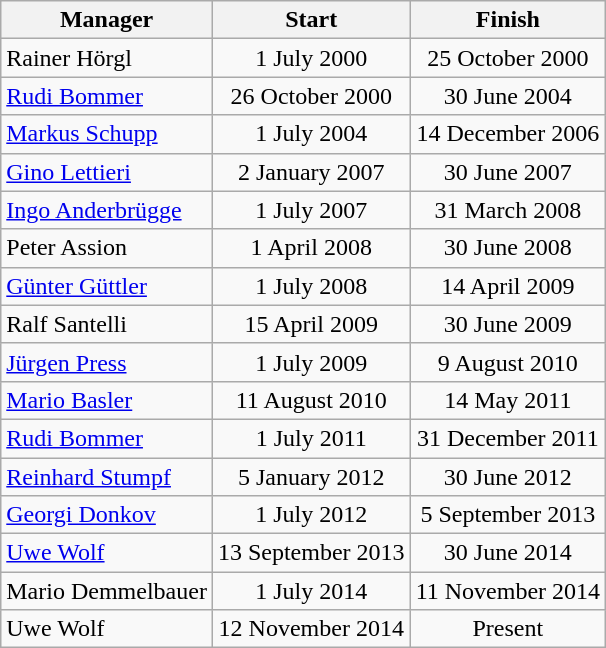<table class="wikitable">
<tr>
<th>Manager</th>
<th>Start</th>
<th>Finish</th>
</tr>
<tr align="center">
<td align="left">Rainer Hörgl</td>
<td>1 July 2000</td>
<td>25 October 2000</td>
</tr>
<tr align="center">
<td align="left"><a href='#'>Rudi Bommer</a></td>
<td>26 October 2000</td>
<td>30 June 2004</td>
</tr>
<tr align="center">
<td align="left"><a href='#'>Markus Schupp</a></td>
<td>1 July 2004</td>
<td>14 December 2006</td>
</tr>
<tr align="center">
<td align="left"><a href='#'>Gino Lettieri</a></td>
<td>2 January 2007</td>
<td>30 June 2007</td>
</tr>
<tr align="center">
<td align="left"><a href='#'>Ingo Anderbrügge</a></td>
<td>1 July 2007</td>
<td>31 March 2008</td>
</tr>
<tr align="center">
<td align="left">Peter Assion</td>
<td>1 April 2008</td>
<td>30 June 2008</td>
</tr>
<tr align="center">
<td align="left"><a href='#'>Günter Güttler</a></td>
<td>1 July 2008</td>
<td>14 April 2009</td>
</tr>
<tr align="center">
<td align="left">Ralf Santelli</td>
<td>15 April 2009</td>
<td>30 June 2009</td>
</tr>
<tr align="center">
<td align="left"><a href='#'>Jürgen Press</a></td>
<td>1 July 2009</td>
<td>9 August 2010</td>
</tr>
<tr align="center">
<td align="left"><a href='#'>Mario Basler</a></td>
<td>11 August 2010</td>
<td>14 May 2011</td>
</tr>
<tr align="center">
<td align="left"><a href='#'>Rudi Bommer</a></td>
<td>1 July 2011</td>
<td>31 December 2011</td>
</tr>
<tr align="center">
<td align="left"><a href='#'>Reinhard Stumpf</a></td>
<td>5 January 2012</td>
<td>30 June 2012</td>
</tr>
<tr align="center">
<td align="left"><a href='#'>Georgi Donkov</a></td>
<td>1 July 2012</td>
<td>5 September 2013</td>
</tr>
<tr align="center">
<td align="left"><a href='#'>Uwe Wolf</a></td>
<td>13 September 2013</td>
<td>30 June 2014</td>
</tr>
<tr align="center">
<td align="left">Mario Demmelbauer</td>
<td>1 July 2014</td>
<td>11 November 2014</td>
</tr>
<tr align="center">
<td align="left">Uwe Wolf</td>
<td>12 November 2014</td>
<td>Present</td>
</tr>
</table>
